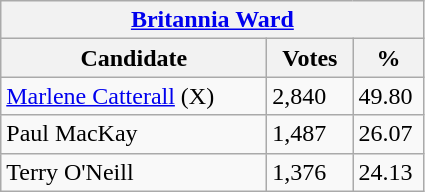<table class="wikitable">
<tr>
<th colspan="3"><a href='#'>Britannia Ward</a></th>
</tr>
<tr>
<th style="width: 170px">Candidate</th>
<th style="width: 50px">Votes</th>
<th style="width: 40px">%</th>
</tr>
<tr>
<td><a href='#'>Marlene Catterall</a> (X)</td>
<td>2,840</td>
<td>49.80</td>
</tr>
<tr>
<td>Paul MacKay</td>
<td>1,487</td>
<td>26.07</td>
</tr>
<tr>
<td>Terry O'Neill</td>
<td>1,376</td>
<td>24.13</td>
</tr>
</table>
